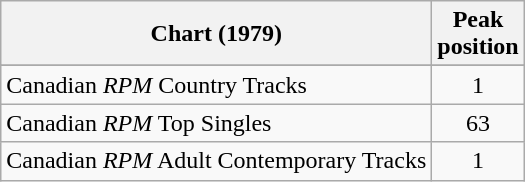<table class="wikitable sortable">
<tr>
<th>Chart (1979)</th>
<th>Peak<br>position</th>
</tr>
<tr>
</tr>
<tr>
</tr>
<tr>
</tr>
<tr>
<td>Canadian <em>RPM</em> Country Tracks</td>
<td align="center">1</td>
</tr>
<tr>
<td>Canadian <em>RPM</em> Top Singles</td>
<td align="center">63</td>
</tr>
<tr>
<td>Canadian <em>RPM</em> Adult Contemporary Tracks</td>
<td align="center">1</td>
</tr>
</table>
